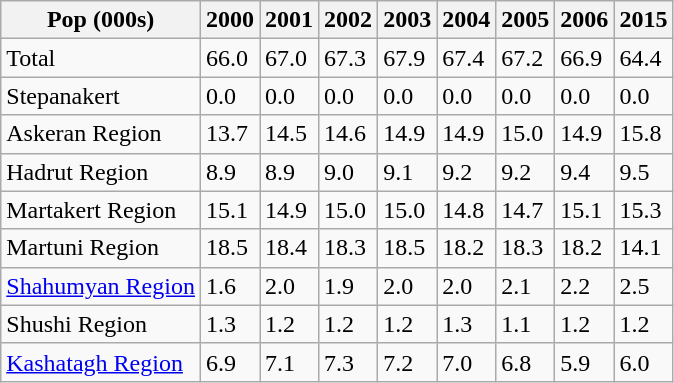<table class="wikitable">
<tr>
<th>Pop (000s)</th>
<th>2000</th>
<th>2001</th>
<th>2002</th>
<th>2003</th>
<th>2004</th>
<th>2005</th>
<th>2006</th>
<th>2015</th>
</tr>
<tr --->
<td>Total</td>
<td>66.0</td>
<td>67.0</td>
<td>67.3</td>
<td>67.9</td>
<td>67.4</td>
<td>67.2</td>
<td>66.9</td>
<td>64.4</td>
</tr>
<tr --->
<td>Stepanakert</td>
<td>0.0</td>
<td>0.0</td>
<td>0.0</td>
<td>0.0</td>
<td>0.0</td>
<td>0.0</td>
<td>0.0</td>
<td>0.0</td>
</tr>
<tr --->
<td>Askeran Region</td>
<td>13.7</td>
<td>14.5</td>
<td>14.6</td>
<td>14.9</td>
<td>14.9</td>
<td>15.0</td>
<td>14.9</td>
<td>15.8</td>
</tr>
<tr --->
<td>Hadrut Region</td>
<td>8.9</td>
<td>8.9</td>
<td>9.0</td>
<td>9.1</td>
<td>9.2</td>
<td>9.2</td>
<td>9.4</td>
<td>9.5</td>
</tr>
<tr --->
<td>Martakert Region</td>
<td>15.1</td>
<td>14.9</td>
<td>15.0</td>
<td>15.0</td>
<td>14.8</td>
<td>14.7</td>
<td>15.1</td>
<td>15.3</td>
</tr>
<tr --->
<td>Martuni Region</td>
<td>18.5</td>
<td>18.4</td>
<td>18.3</td>
<td>18.5</td>
<td>18.2</td>
<td>18.3</td>
<td>18.2</td>
<td>14.1</td>
</tr>
<tr --->
<td><a href='#'>Shahumyan Region</a></td>
<td>1.6</td>
<td>2.0</td>
<td>1.9</td>
<td>2.0</td>
<td>2.0</td>
<td>2.1</td>
<td>2.2</td>
<td>2.5</td>
</tr>
<tr --->
<td>Shushi Region</td>
<td>1.3</td>
<td>1.2</td>
<td>1.2</td>
<td>1.2</td>
<td>1.3</td>
<td>1.1</td>
<td>1.2</td>
<td>1.2</td>
</tr>
<tr --->
<td><a href='#'>Kashatagh Region</a></td>
<td>6.9</td>
<td>7.1</td>
<td>7.3</td>
<td>7.2</td>
<td>7.0</td>
<td>6.8</td>
<td>5.9</td>
<td>6.0</td>
</tr>
</table>
